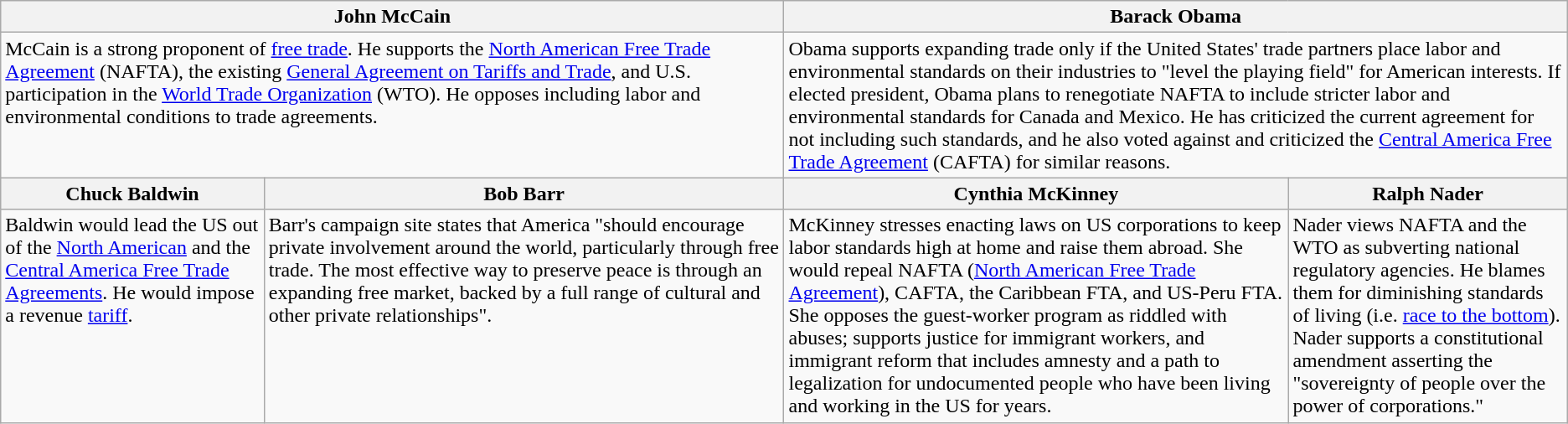<table class="wikitable">
<tr>
<th colspan="2">John McCain</th>
<th colspan="2">Barack Obama</th>
</tr>
<tr valign="top">
<td colspan="2" width="50%">McCain is a strong proponent of <a href='#'>free trade</a>.  He supports the <a href='#'>North American Free Trade Agreement</a> (NAFTA), the existing <a href='#'>General Agreement on Tariffs and Trade</a>, and U.S. participation in the <a href='#'>World Trade Organization</a> (WTO).  He opposes including labor and environmental conditions to trade agreements.</td>
<td colspan="2" width="50%">Obama supports expanding trade only if the United States' trade partners place labor and environmental standards on their industries to "level the playing field" for American interests.  If elected president, Obama plans to renegotiate NAFTA to include stricter labor and environmental standards for Canada and Mexico. He has criticized the current agreement for not including such standards, and he also voted against and criticized the <a href='#'>Central America Free Trade Agreement</a> (CAFTA) for similar reasons.</td>
</tr>
<tr>
<th>Chuck Baldwin</th>
<th>Bob Barr</th>
<th>Cynthia McKinney</th>
<th>Ralph Nader</th>
</tr>
<tr valign="top">
<td>Baldwin would lead the US out of the <a href='#'>North American</a> and the <a href='#'>Central America Free Trade Agreements</a>. He would impose a revenue <a href='#'>tariff</a>.</td>
<td>Barr's campaign site states that America "should encourage private involvement around the world, particularly through free trade. The most effective way to preserve peace is through an expanding free market, backed by a full range of cultural and other private relationships".</td>
<td>McKinney stresses enacting laws on US corporations to keep labor standards high at home and raise them abroad. She would repeal NAFTA (<a href='#'>North American Free Trade Agreement</a>), CAFTA, the Caribbean FTA, and US-Peru FTA. She opposes the guest-worker program as riddled with abuses; supports justice for immigrant workers, and immigrant reform that includes amnesty and a path to legalization for undocumented people who have been living and working in the US for years.</td>
<td>Nader views NAFTA and the WTO as subverting national regulatory agencies. He blames them for diminishing standards of living (i.e. <a href='#'>race to the bottom</a>). Nader supports a constitutional amendment asserting the "sovereignty of people over the power of corporations."</td>
</tr>
</table>
